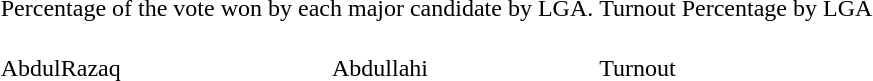<table align=center>
<tr>
<td colspan=2>Percentage of the vote won by each major candidate by LGA.</td>
<td width=320px>Turnout Percentage by LGA</td>
</tr>
<tr>
<td><br>AbdulRazaq<br>  </td>
<td><br>Abdullahi<br>  </td>
<td><br>Turnout<br> </td>
</tr>
</table>
